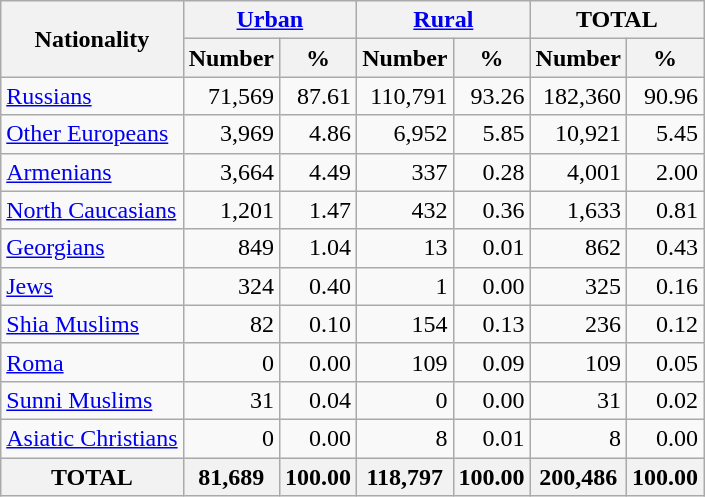<table class="wikitable sortable">
<tr>
<th rowspan="2">Nationality</th>
<th colspan="2"><a href='#'>Urban</a></th>
<th colspan="2"><a href='#'>Rural</a></th>
<th colspan="2">TOTAL</th>
</tr>
<tr>
<th>Number</th>
<th>%</th>
<th>Number</th>
<th>%</th>
<th>Number</th>
<th>%</th>
</tr>
<tr>
<td><a href='#'>Russians</a></td>
<td align="right">71,569</td>
<td align="right">87.61</td>
<td align="right">110,791</td>
<td align="right">93.26</td>
<td align="right">182,360</td>
<td align="right">90.96</td>
</tr>
<tr>
<td><a href='#'>Other Europeans</a></td>
<td align="right">3,969</td>
<td align="right">4.86</td>
<td align="right">6,952</td>
<td align="right">5.85</td>
<td align="right">10,921</td>
<td align="right">5.45</td>
</tr>
<tr>
<td><a href='#'>Armenians</a></td>
<td align="right">3,664</td>
<td align="right">4.49</td>
<td align="right">337</td>
<td align="right">0.28</td>
<td align="right">4,001</td>
<td align="right">2.00</td>
</tr>
<tr>
<td><a href='#'>North Caucasians</a></td>
<td align="right">1,201</td>
<td align="right">1.47</td>
<td align="right">432</td>
<td align="right">0.36</td>
<td align="right">1,633</td>
<td align="right">0.81</td>
</tr>
<tr>
<td><a href='#'>Georgians</a></td>
<td align="right">849</td>
<td align="right">1.04</td>
<td align="right">13</td>
<td align="right">0.01</td>
<td align="right">862</td>
<td align="right">0.43</td>
</tr>
<tr>
<td><a href='#'>Jews</a></td>
<td align="right">324</td>
<td align="right">0.40</td>
<td align="right">1</td>
<td align="right">0.00</td>
<td align="right">325</td>
<td align="right">0.16</td>
</tr>
<tr>
<td><a href='#'>Shia Muslims</a></td>
<td align="right">82</td>
<td align="right">0.10</td>
<td align="right">154</td>
<td align="right">0.13</td>
<td align="right">236</td>
<td align="right">0.12</td>
</tr>
<tr>
<td><a href='#'>Roma</a></td>
<td align="right">0</td>
<td align="right">0.00</td>
<td align="right">109</td>
<td align="right">0.09</td>
<td align="right">109</td>
<td align="right">0.05</td>
</tr>
<tr>
<td><a href='#'>Sunni Muslims</a></td>
<td align="right">31</td>
<td align="right">0.04</td>
<td align="right">0</td>
<td align="right">0.00</td>
<td align="right">31</td>
<td align="right">0.02</td>
</tr>
<tr>
<td><a href='#'>Asiatic Christians</a></td>
<td align="right">0</td>
<td align="right">0.00</td>
<td align="right">8</td>
<td align="right">0.01</td>
<td align="right">8</td>
<td align="right">0.00</td>
</tr>
<tr>
<th>TOTAL</th>
<th>81,689</th>
<th>100.00</th>
<th>118,797</th>
<th>100.00</th>
<th>200,486</th>
<th>100.00</th>
</tr>
</table>
